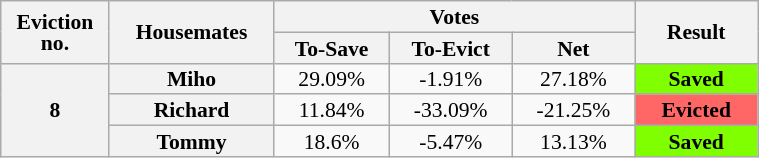<table class="wikitable" style="text-align:center; font-size:90%; line-height:14px;" width="40%">
<tr>
<th rowspan="2" width="05%">Eviction no.</th>
<th rowspan="2" width="10%">Housemates</th>
<th colspan="3" width="27%">Votes</th>
<th rowspan="2" width="10%">Result</th>
</tr>
<tr>
<th width="09%">To-Save</th>
<th width="09%">To-Evict</th>
<th width="09%">Net</th>
</tr>
<tr>
<th rowspan="3">8</th>
<th>Miho</th>
<td>29.09%</td>
<td>-1.91%</td>
<td>27.18%</td>
<th style="background:#7FFF00;">Saved</th>
</tr>
<tr>
<th>Richard</th>
<td>11.84%</td>
<td>-33.09%</td>
<td>-21.25%</td>
<th style="background:#FF6666;">Evicted</th>
</tr>
<tr>
<th>Tommy</th>
<td>18.6%</td>
<td>-5.47%</td>
<td>13.13%</td>
<th style="background:#7FFF00;">Saved</th>
</tr>
</table>
